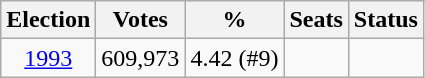<table class=wikitable style=text-align:center>
<tr>
<th>Election</th>
<th>Votes</th>
<th>%</th>
<th>Seats</th>
<th>Status</th>
</tr>
<tr>
<td><a href='#'>1993</a></td>
<td>609,973</td>
<td>4.42 (#9)</td>
<td></td>
<td></td>
</tr>
</table>
